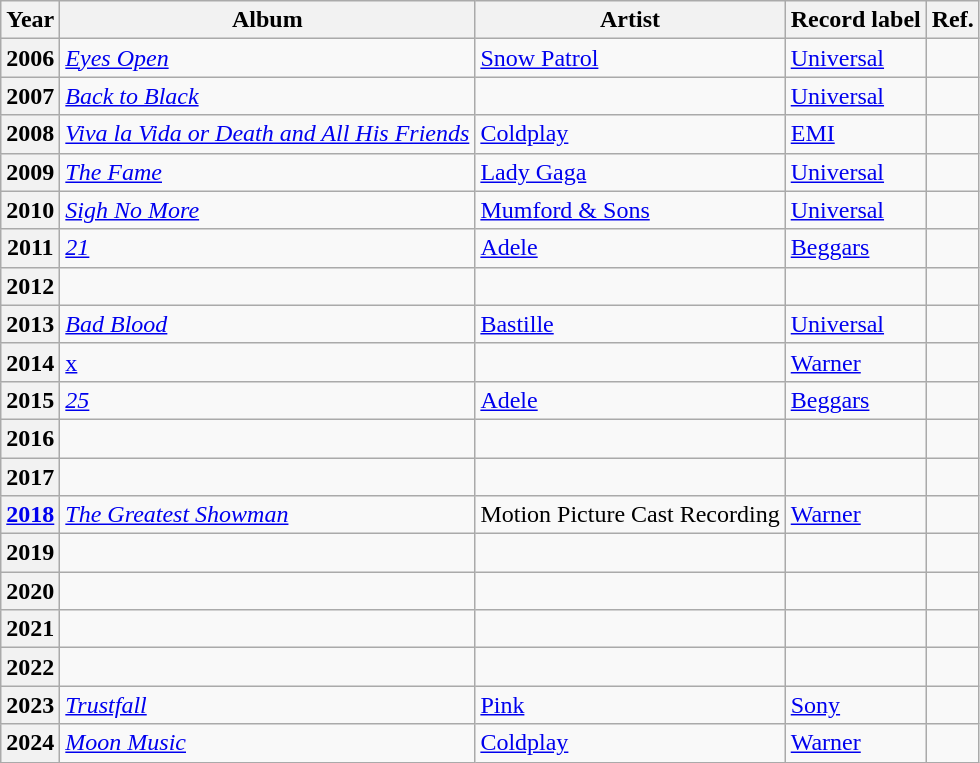<table class="wikitable sortable plainrowheaders">
<tr>
<th scope=col>Year</th>
<th scope=col>Album</th>
<th scope=col>Artist</th>
<th scope=col>Record label</th>
<th scope=col class=unsortable>Ref.</th>
</tr>
<tr>
<th scope=row style="text-align:center;">2006</th>
<td><em><a href='#'>Eyes Open</a></em></td>
<td><a href='#'>Snow Patrol</a></td>
<td><a href='#'>Universal</a></td>
<td align=center></td>
</tr>
<tr>
<th scope=row style="text-align:center;">2007</th>
<td><em><a href='#'>Back to Black</a></em></td>
<td></td>
<td><a href='#'>Universal</a></td>
<td align=center></td>
</tr>
<tr>
<th scope=row style="text-align:center;">2008</th>
<td><em><a href='#'>Viva la Vida or Death and All His Friends</a></em></td>
<td><a href='#'>Coldplay</a></td>
<td><a href='#'>EMI</a></td>
<td align=center></td>
</tr>
<tr>
<th scope=row style="text-align:center;">2009</th>
<td><em><a href='#'>The Fame</a></em></td>
<td><a href='#'>Lady Gaga</a></td>
<td><a href='#'>Universal</a></td>
<td align=center></td>
</tr>
<tr>
<th scope=row style="text-align:center;">2010</th>
<td><em><a href='#'>Sigh No More</a></em></td>
<td><a href='#'>Mumford & Sons</a></td>
<td><a href='#'>Universal</a></td>
<td align=center></td>
</tr>
<tr>
<th scope=row style="text-align:center;">2011</th>
<td><em><a href='#'>21</a></em></td>
<td><a href='#'>Adele</a></td>
<td><a href='#'>Beggars</a></td>
<td align=center></td>
</tr>
<tr>
<th scope=row style="text-align:center;">2012</th>
<td></td>
<td></td>
<td></td>
<td align=center></td>
</tr>
<tr>
<th scope=row style="text-align:center;">2013</th>
<td><em><a href='#'>Bad Blood</a></em></td>
<td><a href='#'>Bastille</a></td>
<td><a href='#'>Universal</a></td>
<td align=center></td>
</tr>
<tr>
<th scope=row style="text-align:center;">2014</th>
<td><a href='#'>x</a></td>
<td></td>
<td><a href='#'>Warner</a></td>
<td align=center></td>
</tr>
<tr>
<th scope=row style="text-align:center;">2015</th>
<td><em><a href='#'>25</a></em></td>
<td><a href='#'>Adele</a></td>
<td><a href='#'>Beggars</a></td>
<td align=center></td>
</tr>
<tr>
<th scope=row style="text-align:center;">2016</th>
<td></td>
<td></td>
<td></td>
<td align=center></td>
</tr>
<tr>
<th scope=row style="text-align:center;">2017</th>
<td></td>
<td></td>
<td></td>
<td align=center></td>
</tr>
<tr>
<th scope=row style="text-align:center;"><a href='#'>2018</a></th>
<td><em><a href='#'>The Greatest Showman</a></em></td>
<td>Motion Picture Cast Recording</td>
<td><a href='#'>Warner</a></td>
<td align=center></td>
</tr>
<tr>
<th scope=row style="text-align:center;">2019</th>
<td></td>
<td></td>
<td></td>
<td align=center></td>
</tr>
<tr>
<th scope=row style="text-align:center;">2020</th>
<td></td>
<td></td>
<td></td>
<td align=center></td>
</tr>
<tr>
<th scope=row style="text-align:center;">2021</th>
<td></td>
<td></td>
<td></td>
<td align=center></td>
</tr>
<tr>
<th scope=row style="text-align:center;">2022</th>
<td></td>
<td></td>
<td></td>
<td align=center></td>
</tr>
<tr>
<th scope=row style="text-align:center;">2023</th>
<td><em><a href='#'>Trustfall</a></em></td>
<td><a href='#'>Pink</a></td>
<td><a href='#'>Sony</a></td>
<td align=center></td>
</tr>
<tr>
<th scope=row style="text-align:center;">2024</th>
<td><em><a href='#'>Moon Music</a></em></td>
<td><a href='#'>Coldplay</a></td>
<td><a href='#'>Warner</a></td>
<td align=center></td>
</tr>
</table>
